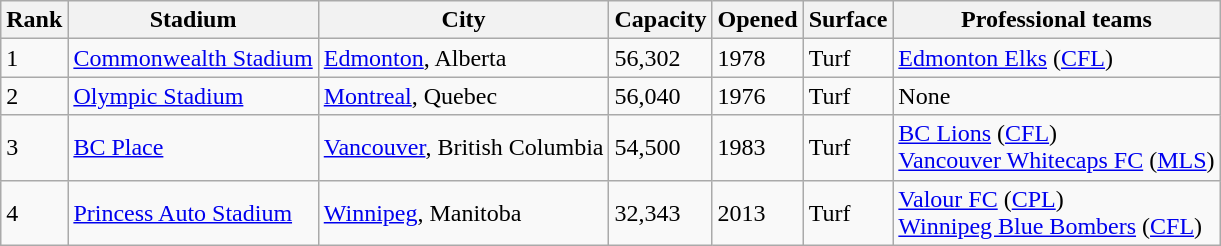<table class="wikitable sortable" align=center>
<tr>
<th>Rank</th>
<th>Stadium</th>
<th>City</th>
<th>Capacity</th>
<th>Opened</th>
<th>Surface</th>
<th>Professional teams</th>
</tr>
<tr>
<td>1</td>
<td><a href='#'>Commonwealth Stadium</a></td>
<td><a href='#'>Edmonton</a>, Alberta</td>
<td>56,302</td>
<td>1978</td>
<td>Turf</td>
<td><a href='#'>Edmonton Elks</a> (<a href='#'>CFL</a>)</td>
</tr>
<tr>
<td>2</td>
<td><a href='#'>Olympic Stadium</a></td>
<td><a href='#'>Montreal</a>, Quebec</td>
<td>56,040</td>
<td>1976</td>
<td>Turf</td>
<td>None</td>
</tr>
<tr>
<td>3</td>
<td><a href='#'>BC Place</a></td>
<td><a href='#'>Vancouver</a>, British Columbia</td>
<td>54,500</td>
<td>1983</td>
<td>Turf</td>
<td><a href='#'>BC Lions</a> (<a href='#'>CFL</a>)<br><a href='#'>Vancouver Whitecaps FC</a> (<a href='#'>MLS</a>)</td>
</tr>
<tr>
<td>4</td>
<td><a href='#'>Princess Auto Stadium</a></td>
<td><a href='#'>Winnipeg</a>, Manitoba</td>
<td>32,343</td>
<td>2013</td>
<td>Turf</td>
<td><a href='#'>Valour FC</a> (<a href='#'>CPL</a>)<br><a href='#'>Winnipeg Blue Bombers</a> (<a href='#'>CFL</a>)</td>
</tr>
</table>
